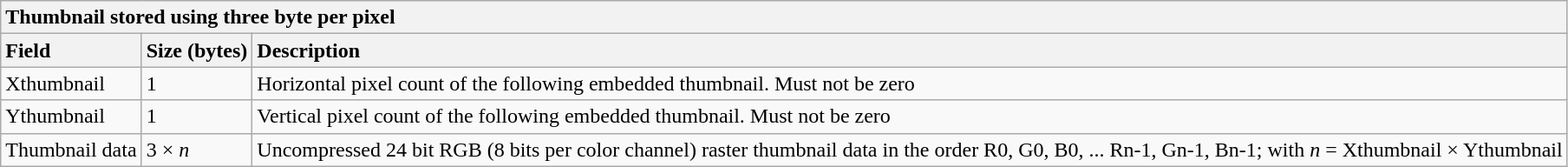<table class="wikitable">
<tr>
<th colspan="3" style="text-align:left">Thumbnail stored using three byte per pixel</th>
</tr>
<tr>
<th style="text-align:left">Field</th>
<th style="text-align:left">Size (bytes)</th>
<th style="text-align:left">Description</th>
</tr>
<tr>
<td>Xthumbnail</td>
<td>1</td>
<td>Horizontal pixel count of the following embedded thumbnail. Must not be zero</td>
</tr>
<tr>
<td>Ythumbnail</td>
<td>1</td>
<td>Vertical pixel count of the following embedded thumbnail. Must not be zero</td>
</tr>
<tr>
<td>Thumbnail data</td>
<td>3 × <em>n</em></td>
<td>Uncompressed 24 bit RGB (8 bits per color channel) raster thumbnail data in the order R0, G0, B0, ... Rn-1, Gn-1, Bn-1; with <em>n</em> = Xthumbnail × Ythumbnail</td>
</tr>
</table>
